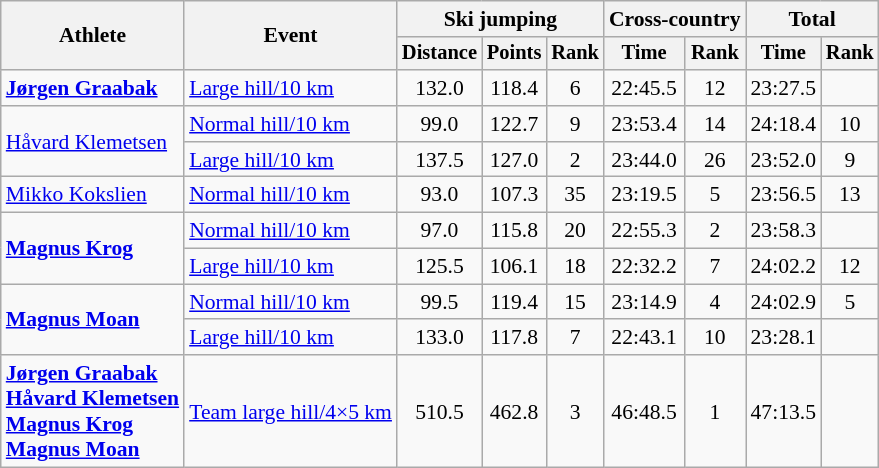<table class="wikitable" style="font-size:90%">
<tr>
<th rowspan="2">Athlete</th>
<th rowspan="2">Event</th>
<th colspan="3">Ski jumping</th>
<th colspan="2">Cross-country</th>
<th colspan="2">Total</th>
</tr>
<tr style="font-size:95%">
<th>Distance</th>
<th>Points</th>
<th>Rank</th>
<th>Time</th>
<th>Rank</th>
<th>Time</th>
<th>Rank</th>
</tr>
<tr align=center>
<td align=left><strong><a href='#'>Jørgen Graabak</a></strong></td>
<td align=left><a href='#'>Large hill/10 km</a></td>
<td>132.0</td>
<td>118.4</td>
<td>6</td>
<td>22:45.5</td>
<td>12</td>
<td>23:27.5</td>
<td></td>
</tr>
<tr align=center>
<td align=left rowspan=2><a href='#'>Håvard Klemetsen</a></td>
<td align=left><a href='#'>Normal hill/10 km</a></td>
<td>99.0</td>
<td>122.7</td>
<td>9</td>
<td>23:53.4</td>
<td>14</td>
<td>24:18.4</td>
<td>10</td>
</tr>
<tr align=center>
<td align=left><a href='#'>Large hill/10 km</a></td>
<td>137.5</td>
<td>127.0</td>
<td>2</td>
<td>23:44.0</td>
<td>26</td>
<td>23:52.0</td>
<td>9</td>
</tr>
<tr align=center>
<td align=left><a href='#'>Mikko Kokslien</a></td>
<td align=left><a href='#'>Normal hill/10 km</a></td>
<td>93.0</td>
<td>107.3</td>
<td>35</td>
<td>23:19.5</td>
<td>5</td>
<td>23:56.5</td>
<td>13</td>
</tr>
<tr align=center>
<td align=left rowspan=2><strong><a href='#'>Magnus Krog</a></strong></td>
<td align=left><a href='#'>Normal hill/10 km</a></td>
<td>97.0</td>
<td>115.8</td>
<td>20</td>
<td>22:55.3</td>
<td>2</td>
<td>23:58.3</td>
<td></td>
</tr>
<tr align=center>
<td align=left><a href='#'>Large hill/10 km</a></td>
<td>125.5</td>
<td>106.1</td>
<td>18</td>
<td>22:32.2</td>
<td>7</td>
<td>24:02.2</td>
<td>12</td>
</tr>
<tr align=center>
<td align=left rowspan=2><strong><a href='#'>Magnus Moan</a></strong></td>
<td align=left><a href='#'>Normal hill/10 km</a></td>
<td>99.5</td>
<td>119.4</td>
<td>15</td>
<td>23:14.9</td>
<td>4</td>
<td>24:02.9</td>
<td>5</td>
</tr>
<tr align=center>
<td align=left><a href='#'>Large hill/10 km</a></td>
<td>133.0</td>
<td>117.8</td>
<td>7</td>
<td>22:43.1</td>
<td>10</td>
<td>23:28.1</td>
<td></td>
</tr>
<tr align=center>
<td align=left><strong><a href='#'>Jørgen Graabak</a><br><a href='#'>Håvard Klemetsen</a><br><a href='#'>Magnus Krog</a><br><a href='#'>Magnus Moan</a></strong></td>
<td align=left><a href='#'>Team large hill/4×5 km</a></td>
<td>510.5</td>
<td>462.8</td>
<td>3</td>
<td>46:48.5</td>
<td>1</td>
<td>47:13.5</td>
<td></td>
</tr>
</table>
